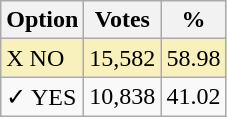<table class="wikitable">
<tr>
<th>Option</th>
<th>Votes</th>
<th>%</th>
</tr>
<tr>
<td style=background:#f8f1bd>X NO</td>
<td style=background:#f8f1bd>15,582</td>
<td style=background:#f8f1bd>58.98</td>
</tr>
<tr>
<td>✓ YES</td>
<td>10,838</td>
<td>41.02</td>
</tr>
</table>
